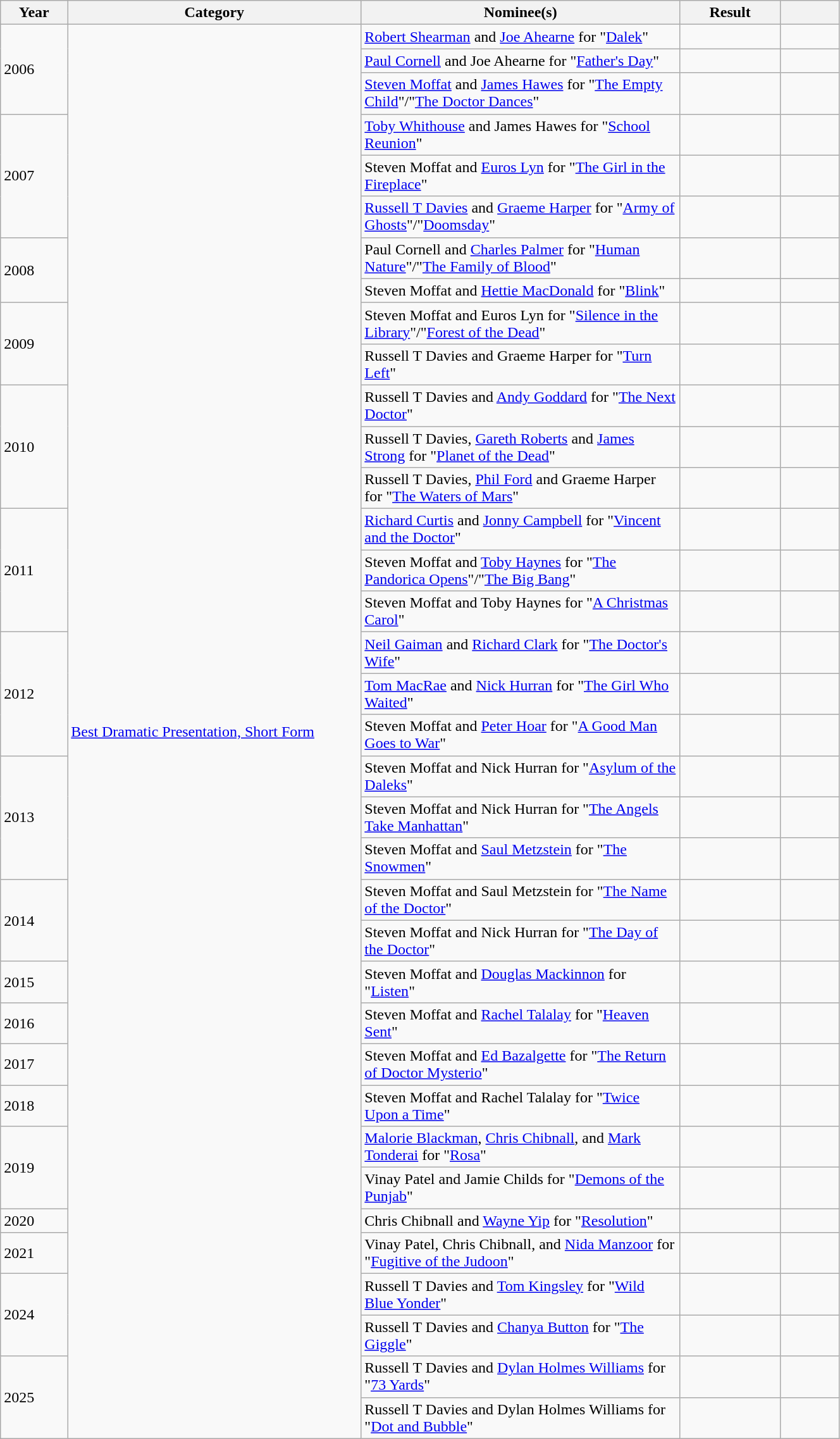<table class="wikitable" style="width:70%">
<tr>
<th style="width:8%">Year</th>
<th style="width:35%">Category</th>
<th style="width:38%">Nominee(s)</th>
<th style="width:12%">Result</th>
<th style="width:7%"></th>
</tr>
<tr>
<td rowspan="3">2006</td>
<td rowspan="36"><a href='#'>Best Dramatic Presentation, Short Form</a></td>
<td><a href='#'>Robert Shearman</a> and <a href='#'>Joe Ahearne</a> for "<a href='#'>Dalek</a>"</td>
<td></td>
<td></td>
</tr>
<tr>
<td><a href='#'>Paul Cornell</a> and Joe Ahearne for "<a href='#'>Father's Day</a>"</td>
<td></td>
<td></td>
</tr>
<tr>
<td><a href='#'>Steven Moffat</a> and <a href='#'>James Hawes</a> for "<a href='#'>The Empty Child</a>"/"<a href='#'>The Doctor Dances</a>"</td>
<td></td>
<td></td>
</tr>
<tr>
<td rowspan="3">2007</td>
<td><a href='#'>Toby Whithouse</a> and James Hawes for "<a href='#'>School Reunion</a>"</td>
<td></td>
<td></td>
</tr>
<tr>
<td>Steven Moffat and <a href='#'>Euros Lyn</a> for "<a href='#'>The Girl in the Fireplace</a>"</td>
<td></td>
<td></td>
</tr>
<tr>
<td><a href='#'>Russell T Davies</a> and <a href='#'>Graeme Harper</a> for "<a href='#'>Army of Ghosts</a>"/"<a href='#'>Doomsday</a>"</td>
<td></td>
<td></td>
</tr>
<tr>
<td rowspan="2">2008</td>
<td>Paul Cornell and <a href='#'>Charles Palmer</a> for "<a href='#'>Human Nature</a>"/"<a href='#'>The Family of Blood</a>"</td>
<td></td>
<td></td>
</tr>
<tr>
<td>Steven Moffat and <a href='#'>Hettie MacDonald</a> for "<a href='#'>Blink</a>"</td>
<td></td>
<td></td>
</tr>
<tr>
<td rowspan="2">2009</td>
<td>Steven Moffat and Euros Lyn for "<a href='#'>Silence in the Library</a>"/"<a href='#'>Forest of the Dead</a>"</td>
<td></td>
<td></td>
</tr>
<tr>
<td>Russell T Davies and Graeme Harper for "<a href='#'>Turn Left</a>"</td>
<td></td>
<td></td>
</tr>
<tr>
<td rowspan="3">2010</td>
<td>Russell T Davies and <a href='#'>Andy Goddard</a> for "<a href='#'>The Next Doctor</a>"</td>
<td></td>
<td></td>
</tr>
<tr>
<td>Russell T Davies, <a href='#'>Gareth Roberts</a> and <a href='#'>James Strong</a> for "<a href='#'>Planet of the Dead</a>"</td>
<td></td>
<td></td>
</tr>
<tr>
<td>Russell T Davies, <a href='#'>Phil Ford</a> and Graeme Harper for "<a href='#'>The Waters of Mars</a>"</td>
<td></td>
<td></td>
</tr>
<tr>
<td rowspan="3">2011</td>
<td><a href='#'>Richard Curtis</a> and <a href='#'>Jonny Campbell</a> for "<a href='#'>Vincent and the Doctor</a>"</td>
<td></td>
<td></td>
</tr>
<tr>
<td>Steven Moffat and <a href='#'>Toby Haynes</a> for "<a href='#'>The Pandorica Opens</a>"/"<a href='#'>The Big Bang</a>"</td>
<td></td>
<td></td>
</tr>
<tr>
<td>Steven Moffat and Toby Haynes for "<a href='#'>A Christmas Carol</a>"</td>
<td></td>
<td></td>
</tr>
<tr>
<td rowspan="3">2012</td>
<td><a href='#'>Neil Gaiman</a> and <a href='#'>Richard Clark</a> for "<a href='#'>The Doctor's Wife</a>"</td>
<td></td>
<td></td>
</tr>
<tr>
<td><a href='#'>Tom MacRae</a> and <a href='#'>Nick Hurran</a> for "<a href='#'>The Girl Who Waited</a>"</td>
<td></td>
<td></td>
</tr>
<tr>
<td>Steven Moffat and <a href='#'>Peter Hoar</a> for "<a href='#'>A Good Man Goes to War</a>"</td>
<td></td>
<td></td>
</tr>
<tr>
<td rowspan="3">2013</td>
<td>Steven Moffat and Nick Hurran for "<a href='#'>Asylum of the Daleks</a>"</td>
<td></td>
<td></td>
</tr>
<tr>
<td>Steven Moffat and Nick Hurran for "<a href='#'>The Angels Take Manhattan</a>"</td>
<td></td>
<td></td>
</tr>
<tr>
<td>Steven Moffat and <a href='#'>Saul Metzstein</a> for "<a href='#'>The Snowmen</a>"</td>
<td></td>
<td></td>
</tr>
<tr>
<td rowspan="2">2014</td>
<td>Steven Moffat and Saul Metzstein for "<a href='#'>The Name of the Doctor</a>"</td>
<td></td>
<td></td>
</tr>
<tr>
<td>Steven Moffat and Nick Hurran for "<a href='#'>The Day of the Doctor</a>"</td>
<td></td>
<td></td>
</tr>
<tr>
<td>2015</td>
<td>Steven Moffat and <a href='#'>Douglas Mackinnon</a> for "<a href='#'>Listen</a>"</td>
<td></td>
<td></td>
</tr>
<tr>
<td>2016</td>
<td>Steven Moffat and <a href='#'>Rachel Talalay</a> for "<a href='#'>Heaven Sent</a>"</td>
<td></td>
<td></td>
</tr>
<tr>
<td>2017</td>
<td>Steven Moffat and <a href='#'>Ed Bazalgette</a> for "<a href='#'>The Return of Doctor Mysterio</a>"</td>
<td></td>
<td></td>
</tr>
<tr>
<td>2018</td>
<td>Steven Moffat and Rachel Talalay for "<a href='#'>Twice Upon a Time</a>"</td>
<td></td>
<td></td>
</tr>
<tr>
<td rowspan="2">2019</td>
<td><a href='#'>Malorie Blackman</a>, <a href='#'>Chris Chibnall</a>, and <a href='#'>Mark Tonderai</a> for "<a href='#'>Rosa</a>"</td>
<td></td>
<td></td>
</tr>
<tr>
<td>Vinay Patel and Jamie Childs for "<a href='#'>Demons of the Punjab</a>"</td>
<td></td>
<td></td>
</tr>
<tr>
<td>2020</td>
<td>Chris Chibnall and <a href='#'>Wayne Yip</a> for "<a href='#'>Resolution</a>"</td>
<td></td>
<td></td>
</tr>
<tr>
<td>2021</td>
<td>Vinay Patel, Chris Chibnall, and <a href='#'>Nida Manzoor</a> for "<a href='#'>Fugitive of the Judoon</a>"</td>
<td></td>
<td></td>
</tr>
<tr>
<td rowspan="2">2024</td>
<td>Russell T Davies and <a href='#'>Tom Kingsley</a> for "<a href='#'>Wild Blue Yonder</a>"</td>
<td></td>
<td></td>
</tr>
<tr>
<td>Russell T Davies and <a href='#'>Chanya Button</a> for "<a href='#'>The Giggle</a>"</td>
<td></td>
<td></td>
</tr>
<tr>
<td rowspan="2">2025</td>
<td>Russell T Davies and <a href='#'>Dylan Holmes Williams</a> for "<a href='#'>73 Yards</a>"</td>
<td></td>
<td></td>
</tr>
<tr>
<td>Russell T Davies and Dylan Holmes Williams for "<a href='#'>Dot and Bubble</a>"</td>
<td></td>
<td></td>
</tr>
</table>
